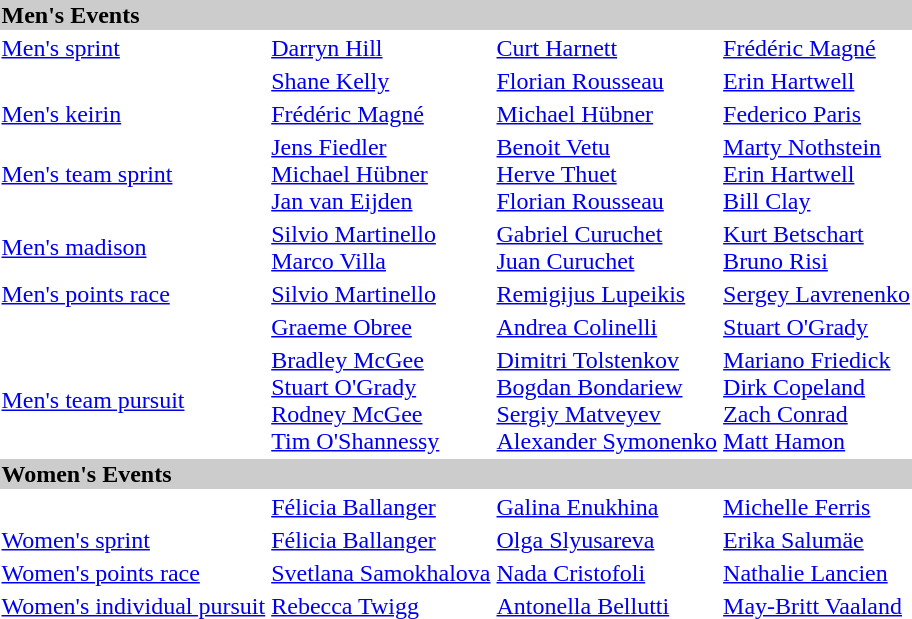<table>
<tr bgcolor="#cccccc">
<td colspan=7><strong>Men's Events</strong></td>
</tr>
<tr>
<td><a href='#'>Men's sprint</a> <br></td>
<td><a href='#'>Darryn Hill</a><br></td>
<td><a href='#'>Curt Harnett</a><br></td>
<td><a href='#'>Frédéric Magné</a><br></td>
</tr>
<tr>
<td><br></td>
<td><a href='#'>Shane Kelly</a><br></td>
<td><a href='#'>Florian Rousseau</a><br></td>
<td><a href='#'>Erin Hartwell</a><br></td>
</tr>
<tr>
<td><a href='#'>Men's keirin</a><br></td>
<td><a href='#'>Frédéric Magné</a><br></td>
<td><a href='#'>Michael Hübner</a><br></td>
<td><a href='#'>Federico Paris</a><br></td>
</tr>
<tr>
<td><a href='#'>Men's team sprint</a><br></td>
<td><a href='#'>Jens Fiedler</a><br><a href='#'>Michael Hübner</a><br><a href='#'>Jan van Eijden</a><br></td>
<td><a href='#'>Benoit Vetu</a><br><a href='#'>Herve Thuet</a><br><a href='#'>Florian Rousseau</a><br></td>
<td><a href='#'>Marty Nothstein</a><br><a href='#'>Erin Hartwell</a><br><a href='#'>Bill Clay</a><br></td>
</tr>
<tr>
<td><a href='#'>Men's madison</a><br></td>
<td><a href='#'>Silvio Martinello</a><br><a href='#'>Marco Villa</a><br></td>
<td><a href='#'>Gabriel Curuchet</a><br><a href='#'>Juan Curuchet</a><br></td>
<td><a href='#'>Kurt Betschart</a><br><a href='#'>Bruno Risi</a><br></td>
</tr>
<tr>
<td><a href='#'>Men's points race</a><br></td>
<td><a href='#'>Silvio Martinello</a><br></td>
<td><a href='#'>Remigijus Lupeikis</a><br></td>
<td><a href='#'>Sergey Lavrenenko</a><br></td>
</tr>
<tr>
<td><br></td>
<td><a href='#'>Graeme Obree</a><br></td>
<td><a href='#'>Andrea Colinelli</a><br></td>
<td><a href='#'>Stuart O'Grady</a><br></td>
</tr>
<tr>
<td><a href='#'>Men's team pursuit</a><br></td>
<td><a href='#'>Bradley McGee</a><br><a href='#'>Stuart O'Grady</a><br><a href='#'>Rodney McGee</a><br><a href='#'>Tim O'Shannessy</a><br></td>
<td><a href='#'>Dimitri Tolstenkov</a><br><a href='#'>Bogdan Bondariew</a><br><a href='#'>Sergiy Matveyev</a><br><a href='#'>Alexander Symonenko</a><br></td>
<td><a href='#'>Mariano Friedick</a><br><a href='#'>Dirk Copeland</a><br><a href='#'>Zach Conrad</a><br><a href='#'>Matt Hamon</a><br></td>
</tr>
<tr bgcolor="#cccccc">
<td colspan=7><strong>Women's Events</strong></td>
</tr>
<tr>
<td><br></td>
<td><a href='#'>Félicia Ballanger</a><br></td>
<td><a href='#'>Galina Enukhina</a><br></td>
<td><a href='#'>Michelle Ferris</a><br></td>
</tr>
<tr>
<td><a href='#'>Women's sprint</a> <br></td>
<td><a href='#'>Félicia Ballanger</a><br></td>
<td><a href='#'>Olga Slyusareva</a><br></td>
<td><a href='#'>Erika Salumäe</a><br></td>
</tr>
<tr>
<td><a href='#'>Women's points race</a><br></td>
<td><a href='#'>Svetlana Samokhalova</a><br></td>
<td><a href='#'>Nada Cristofoli</a><br></td>
<td><a href='#'>Nathalie Lancien</a><br></td>
</tr>
<tr>
<td><a href='#'>Women's individual pursuit</a><br></td>
<td><a href='#'>Rebecca Twigg</a><br></td>
<td><a href='#'>Antonella Bellutti</a><br></td>
<td><a href='#'>May-Britt Vaaland</a><br></td>
</tr>
</table>
